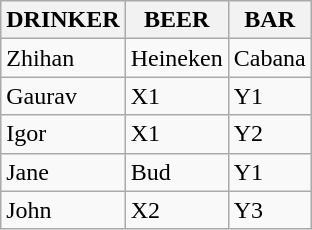<table class="wikitable" style="margin-left: auto; margin-right: auto; border: none;">
<tr>
<th>DRINKER</th>
<th>BEER</th>
<th>BAR</th>
</tr>
<tr>
<td>Zhihan</td>
<td>Heineken</td>
<td>Cabana</td>
</tr>
<tr>
<td>Gaurav</td>
<td>X1</td>
<td>Y1</td>
</tr>
<tr>
<td>Igor</td>
<td>X1</td>
<td>Y2</td>
</tr>
<tr>
<td>Jane</td>
<td>Bud</td>
<td>Y1</td>
</tr>
<tr>
<td>John</td>
<td>X2</td>
<td>Y3</td>
</tr>
<tr>
</tr>
</table>
